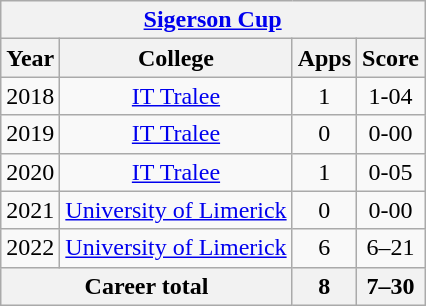<table class="wikitable" style="text-align:center">
<tr>
<th colspan="4"><a href='#'>Sigerson Cup</a></th>
</tr>
<tr>
<th>Year</th>
<th>College</th>
<th>Apps</th>
<th>Score</th>
</tr>
<tr>
<td>2018</td>
<td><a href='#'>IT Tralee</a></td>
<td>1</td>
<td>1-04</td>
</tr>
<tr>
<td>2019</td>
<td><a href='#'>IT Tralee</a></td>
<td>0</td>
<td>0-00</td>
</tr>
<tr>
<td>2020</td>
<td><a href='#'>IT Tralee</a></td>
<td>1</td>
<td>0-05</td>
</tr>
<tr>
<td>2021</td>
<td><a href='#'>University of Limerick</a></td>
<td>0</td>
<td>0-00</td>
</tr>
<tr>
<td>2022</td>
<td><a href='#'>University of Limerick</a></td>
<td>6</td>
<td>6–21</td>
</tr>
<tr>
<th colspan="2">Career total</th>
<th>8</th>
<th>7–30</th>
</tr>
</table>
